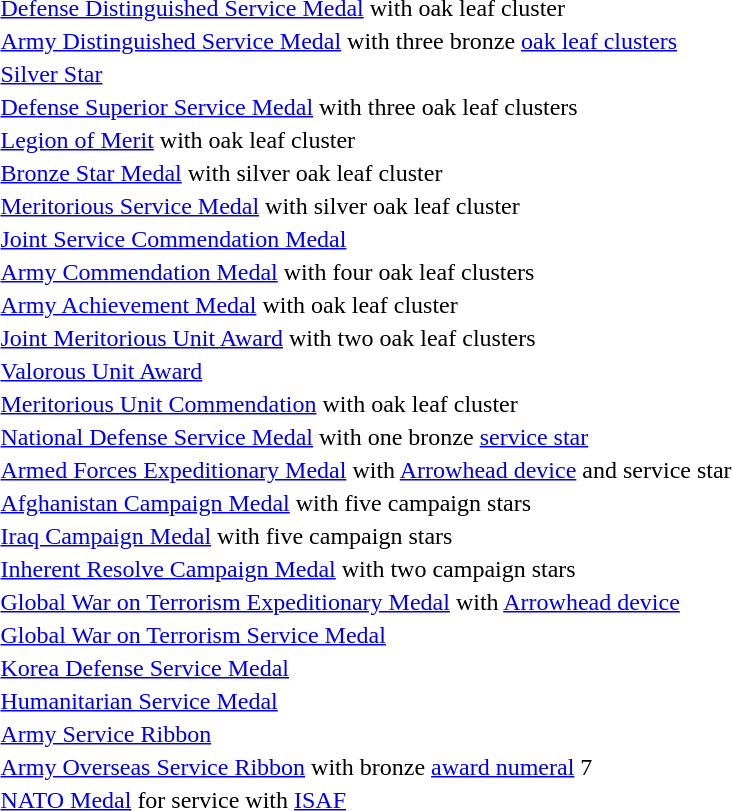<table>
<tr>
<td> <a href='#'>Defense Distinguished Service Medal</a> with oak leaf cluster</td>
</tr>
<tr>
<td><span></span><span></span><span></span> <a href='#'>Army Distinguished Service Medal</a> with three bronze <a href='#'>oak leaf clusters</a></td>
</tr>
<tr>
<td> <a href='#'>Silver Star</a></td>
</tr>
<tr>
<td><span></span><span></span><span></span> <a href='#'>Defense Superior Service Medal</a> with three oak leaf clusters</td>
</tr>
<tr>
<td> <a href='#'>Legion of Merit</a> with oak leaf cluster</td>
</tr>
<tr>
<td> <a href='#'>Bronze Star Medal</a> with silver oak leaf cluster</td>
</tr>
<tr>
<td> <a href='#'>Meritorious Service Medal</a> with silver oak leaf cluster</td>
</tr>
<tr>
<td> <a href='#'>Joint Service Commendation Medal</a></td>
</tr>
<tr>
<td><span></span><span></span><span></span><span></span> <a href='#'>Army Commendation Medal</a> with four oak leaf clusters</td>
</tr>
<tr>
<td> <a href='#'>Army Achievement Medal</a> with oak leaf cluster</td>
</tr>
<tr>
<td><span></span><span></span> <a href='#'>Joint Meritorious Unit Award</a> with two oak leaf clusters</td>
</tr>
<tr>
<td> <a href='#'>Valorous Unit Award</a></td>
</tr>
<tr>
<td> <a href='#'>Meritorious Unit Commendation</a> with oak leaf cluster</td>
</tr>
<tr>
<td> <a href='#'>National Defense Service Medal</a> with one bronze <a href='#'>service star</a></td>
</tr>
<tr>
<td><span></span><span></span> <a href='#'>Armed Forces Expeditionary Medal</a> with <a href='#'>Arrowhead device</a> and service star</td>
</tr>
<tr>
<td> <a href='#'>Afghanistan Campaign Medal</a> with five campaign stars</td>
</tr>
<tr>
<td> <a href='#'>Iraq Campaign Medal</a> with five campaign stars</td>
</tr>
<tr>
<td><span></span><span></span> <a href='#'>Inherent Resolve Campaign Medal</a> with two campaign stars</td>
</tr>
<tr>
<td> <a href='#'>Global War on Terrorism Expeditionary Medal</a> with <a href='#'>Arrowhead device</a></td>
</tr>
<tr>
<td> <a href='#'>Global War on Terrorism Service Medal</a></td>
</tr>
<tr>
<td> <a href='#'>Korea Defense Service Medal</a></td>
</tr>
<tr>
<td> <a href='#'>Humanitarian Service Medal</a></td>
</tr>
<tr>
<td> <a href='#'>Army Service Ribbon</a></td>
</tr>
<tr>
<td><span></span> <a href='#'>Army Overseas Service Ribbon</a> with bronze <a href='#'>award numeral</a> 7</td>
</tr>
<tr>
<td> <a href='#'>NATO Medal</a> for service with <a href='#'>ISAF</a></td>
</tr>
</table>
